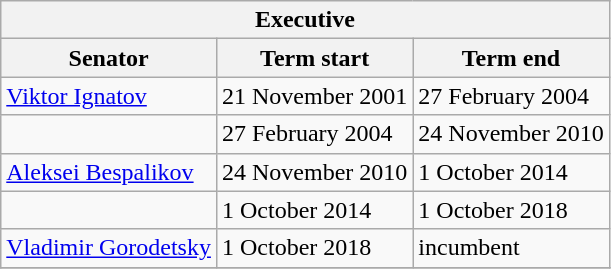<table class="wikitable sortable">
<tr>
<th colspan=3>Executive</th>
</tr>
<tr>
<th>Senator</th>
<th>Term start</th>
<th>Term end</th>
</tr>
<tr>
<td><a href='#'>Viktor Ignatov</a></td>
<td>21 November 2001</td>
<td>27 February 2004</td>
</tr>
<tr>
<td></td>
<td>27 February 2004</td>
<td>24 November 2010</td>
</tr>
<tr>
<td><a href='#'>Aleksei Bespalikov</a></td>
<td>24 November 2010</td>
<td>1 October 2014</td>
</tr>
<tr>
<td></td>
<td>1 October 2014</td>
<td>1 October 2018</td>
</tr>
<tr>
<td><a href='#'>Vladimir Gorodetsky</a></td>
<td>1 October 2018</td>
<td>incumbent</td>
</tr>
<tr>
</tr>
</table>
